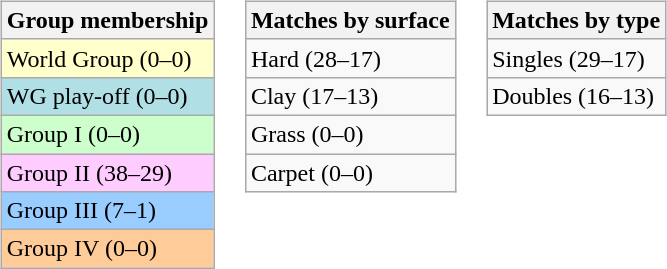<table>
<tr valign=top>
<td><br><table class=wikitable>
<tr>
<th>Group membership</th>
</tr>
<tr bgcolor=#FFFFCC>
<td>World Group (0–0)</td>
</tr>
<tr style="background:#B0E0E6;">
<td>WG play-off (0–0)</td>
</tr>
<tr bgcolor=#CCFFCC>
<td>Group I (0–0)</td>
</tr>
<tr bgcolor=#FFCCFF>
<td>Group II (38–29)</td>
</tr>
<tr bgcolor=#99CCFF>
<td>Group III (7–1)</td>
</tr>
<tr bgcolor=#FFCC99>
<td>Group IV (0–0)</td>
</tr>
</table>
</td>
<td><br><table class=wikitable>
<tr>
<th>Matches by surface</th>
</tr>
<tr>
<td>Hard (28–17)</td>
</tr>
<tr>
<td>Clay (17–13)</td>
</tr>
<tr>
<td>Grass (0–0)</td>
</tr>
<tr>
<td>Carpet (0–0)</td>
</tr>
</table>
</td>
<td><br><table class=wikitable>
<tr>
<th>Matches by type</th>
</tr>
<tr>
<td>Singles (29–17)</td>
</tr>
<tr>
<td>Doubles (16–13)</td>
</tr>
</table>
</td>
</tr>
</table>
